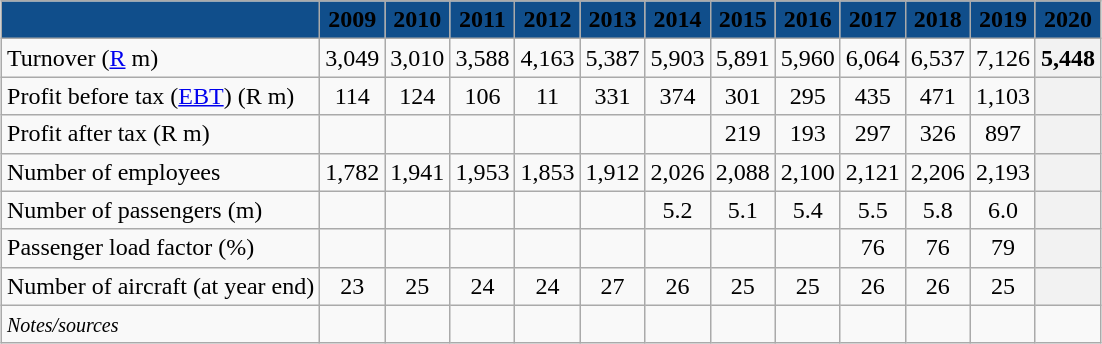<table class="wikitable" style="margin:1em auto;">
<tr style="text-align:center;">
<th style="background: #104E8B;"></th>
<th style="background: #104E8B;"><span>2009</span></th>
<th style="background: #104E8B;"><span>2010</span></th>
<th style="background: #104E8B;"><span>2011</span></th>
<th style="background: #104E8B;"><span>2012</span></th>
<th style="background: #104E8B;"><span>2013</span></th>
<th style="background: #104E8B;"><span>2014</span></th>
<th style="background: #104E8B;"><span>2015</span></th>
<th style="background: #104E8B;"><span>2016</span></th>
<th style="background: #104E8B;"><span>2017</span></th>
<th style="background: #104E8B;"><span>2018</span></th>
<th style="background: #104E8B;"><span>2019</span></th>
<th style="background: #104E8B;"><span>2020</span></th>
</tr>
<tr>
<td>Turnover (<a href='#'>R</a> m)</td>
<td align=center>3,049</td>
<td align=center>3,010</td>
<td align=center>3,588</td>
<td align=center>4,163</td>
<td align=center>5,387</td>
<td align=center>5,903</td>
<td align=center>5,891</td>
<td align=center>5,960</td>
<td align=center>6,064</td>
<td align=center>6,537</td>
<td align=center>7,126</td>
<th align=center>5,448</th>
</tr>
<tr>
<td>Profit before tax (<a href='#'>EBT</a>) (R m)</td>
<td align=center>114</td>
<td align=center>124</td>
<td align=center>106</td>
<td align=center>11</td>
<td align=center>331</td>
<td align=center>374</td>
<td align=center>301</td>
<td align=center>295</td>
<td align=center>435</td>
<td align=center>471</td>
<td align=center>1,103</td>
<th align=center></th>
</tr>
<tr>
<td>Profit after tax (R m)</td>
<td align=center></td>
<td align=center></td>
<td align=center></td>
<td align=center></td>
<td align=center></td>
<td align=center></td>
<td align=center>219</td>
<td align=center>193</td>
<td align=center>297</td>
<td align=center>326</td>
<td align=center>897</td>
<th align=center></th>
</tr>
<tr>
<td>Number of employees</td>
<td align=center>1,782</td>
<td align=center>1,941</td>
<td align=center>1,953</td>
<td align=center>1,853</td>
<td align=center>1,912</td>
<td align=center>2,026</td>
<td align=center>2,088</td>
<td align=center>2,100</td>
<td align=center>2,121</td>
<td align=center>2,206</td>
<td align=center>2,193</td>
<th align=center></th>
</tr>
<tr>
<td>Number of passengers (m)</td>
<td align=center></td>
<td align=center></td>
<td align=center></td>
<td align=center></td>
<td align=center></td>
<td align=center>5.2</td>
<td align=center>5.1</td>
<td align=center>5.4</td>
<td align=center>5.5</td>
<td align=center>5.8</td>
<td align=center>6.0</td>
<th align=center></th>
</tr>
<tr>
<td>Passenger load factor (%)</td>
<td align=center></td>
<td align=center></td>
<td align=center></td>
<td align=center></td>
<td align=center></td>
<td align=center></td>
<td align=center></td>
<td align=center></td>
<td align=center>76</td>
<td align=center>76</td>
<td align=center>79</td>
<th align=center></th>
</tr>
<tr>
<td>Number of aircraft (at year end)</td>
<td align=center>23</td>
<td align=center>25</td>
<td align=center>24</td>
<td align=center>24</td>
<td align=center>27</td>
<td align=center>26</td>
<td align=center>25</td>
<td align=center>25</td>
<td align=center>26</td>
<td align=center>26</td>
<td align=center>25</td>
<th align=center></th>
</tr>
<tr>
<td><small><em>Notes/sources</em></small></td>
<td align=center></td>
<td align=center></td>
<td align=center></td>
<td align=center></td>
<td align=center></td>
<td align=center></td>
<td align=center></td>
<td align=center></td>
<td align=center></td>
<td align=center></td>
<td align=center></td>
<td align=center></td>
</tr>
</table>
